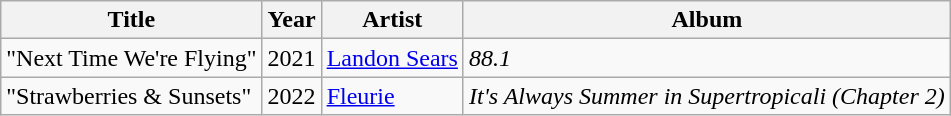<table class="wikitable">
<tr>
<th>Title</th>
<th>Year</th>
<th>Artist</th>
<th>Album</th>
</tr>
<tr>
<td>"Next Time We're Flying"</td>
<td>2021</td>
<td><a href='#'>Landon Sears</a></td>
<td><em>88.1</em></td>
</tr>
<tr>
<td>"Strawberries & Sunsets"</td>
<td>2022</td>
<td><a href='#'>Fleurie</a></td>
<td><em>It's Always Summer in Supertropicali (Chapter 2)</em></td>
</tr>
</table>
